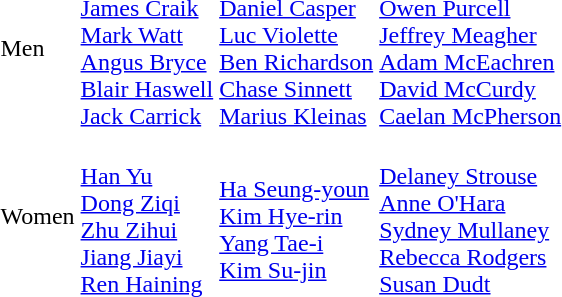<table>
<tr>
<td>Men</td>
<td><strong></strong><br><a href='#'>James Craik</a><br><a href='#'>Mark Watt</a><br><a href='#'>Angus Bryce</a><br><a href='#'>Blair Haswell</a><br><a href='#'>Jack Carrick</a></td>
<td><strong></strong><br><a href='#'>Daniel Casper</a><br><a href='#'>Luc Violette</a><br><a href='#'>Ben Richardson</a><br><a href='#'>Chase Sinnett</a><br><a href='#'>Marius Kleinas</a></td>
<td><strong></strong><br><a href='#'>Owen Purcell</a><br><a href='#'>Jeffrey Meagher</a><br><a href='#'>Adam McEachren</a><br><a href='#'>David McCurdy</a><br><a href='#'>Caelan McPherson</a></td>
</tr>
<tr>
<td>Women</td>
<td><strong></strong><br><a href='#'>Han Yu</a><br><a href='#'>Dong Ziqi</a><br><a href='#'>Zhu Zihui</a><br><a href='#'>Jiang Jiayi</a><br><a href='#'>Ren Haining</a></td>
<td><strong></strong><br><a href='#'>Ha Seung-youn</a><br><a href='#'>Kim Hye-rin</a><br><a href='#'>Yang Tae-i</a><br><a href='#'>Kim Su-jin</a></td>
<td><strong></strong><br><a href='#'>Delaney Strouse</a><br><a href='#'>Anne O'Hara</a><br><a href='#'>Sydney Mullaney</a><br><a href='#'>Rebecca Rodgers</a><br><a href='#'>Susan Dudt</a></td>
</tr>
</table>
